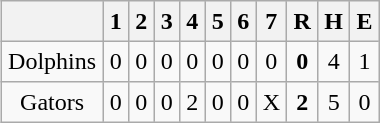<table align = right border="2" cellpadding="4" cellspacing="0" style="margin: 1em 1em 1em 1em; background: #F9F9F9; border: 1px #aaa solid; border-collapse: collapse;">
<tr align=center style="background: #F2F2F2;">
<th></th>
<th>1</th>
<th>2</th>
<th>3</th>
<th>4</th>
<th>5</th>
<th>6</th>
<th>7</th>
<th>R</th>
<th>H</th>
<th>E</th>
</tr>
<tr align=center>
<td>Dolphins</td>
<td>0</td>
<td>0</td>
<td>0</td>
<td>0</td>
<td>0</td>
<td>0</td>
<td>0</td>
<td><strong>0</strong></td>
<td>4</td>
<td>1</td>
</tr>
<tr align=center>
<td>Gators</td>
<td>0</td>
<td>0</td>
<td>0</td>
<td>2</td>
<td>0</td>
<td>0</td>
<td>X</td>
<td><strong>2</strong></td>
<td>5</td>
<td>0</td>
</tr>
</table>
